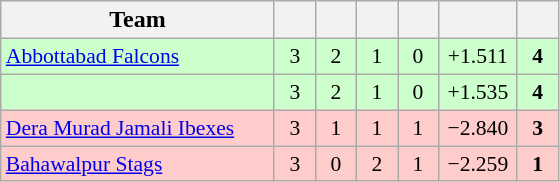<table class="wikitable" style="text-align:center">
<tr>
<th style="width:175px;">Team</th>
<th style="width:20px;"></th>
<th style="width:20px;"></th>
<th style="width:20px;"></th>
<th style="width:20px;"></th>
<th style="width:45px;"></th>
<th style="width:20px;"></th>
</tr>
<tr style="background:#ccffcc; font-size:90%">
<td style="text-align:left"><a href='#'>Abbottabad Falcons</a></td>
<td>3</td>
<td>2</td>
<td>1</td>
<td>0</td>
<td>+1.511</td>
<td><strong>4</strong></td>
</tr>
<tr style="background:#ccffcc; font-size:90%">
<td style="text-align:left"></td>
<td>3</td>
<td>2</td>
<td>1</td>
<td>0</td>
<td>+1.535</td>
<td><strong>4</strong></td>
</tr>
<tr style="background:#ffcccc; font-size:90%">
<td style="text-align:left"><a href='#'>Dera Murad Jamali Ibexes</a></td>
<td>3</td>
<td>1</td>
<td>1</td>
<td>1</td>
<td>−2.840</td>
<td><strong>3</strong></td>
</tr>
<tr style="background:#ffcccc; font-size:90%">
<td style="text-align:left"><a href='#'>Bahawalpur Stags</a></td>
<td>3</td>
<td>0</td>
<td>2</td>
<td>1</td>
<td>−2.259</td>
<td><strong>1</strong></td>
</tr>
</table>
